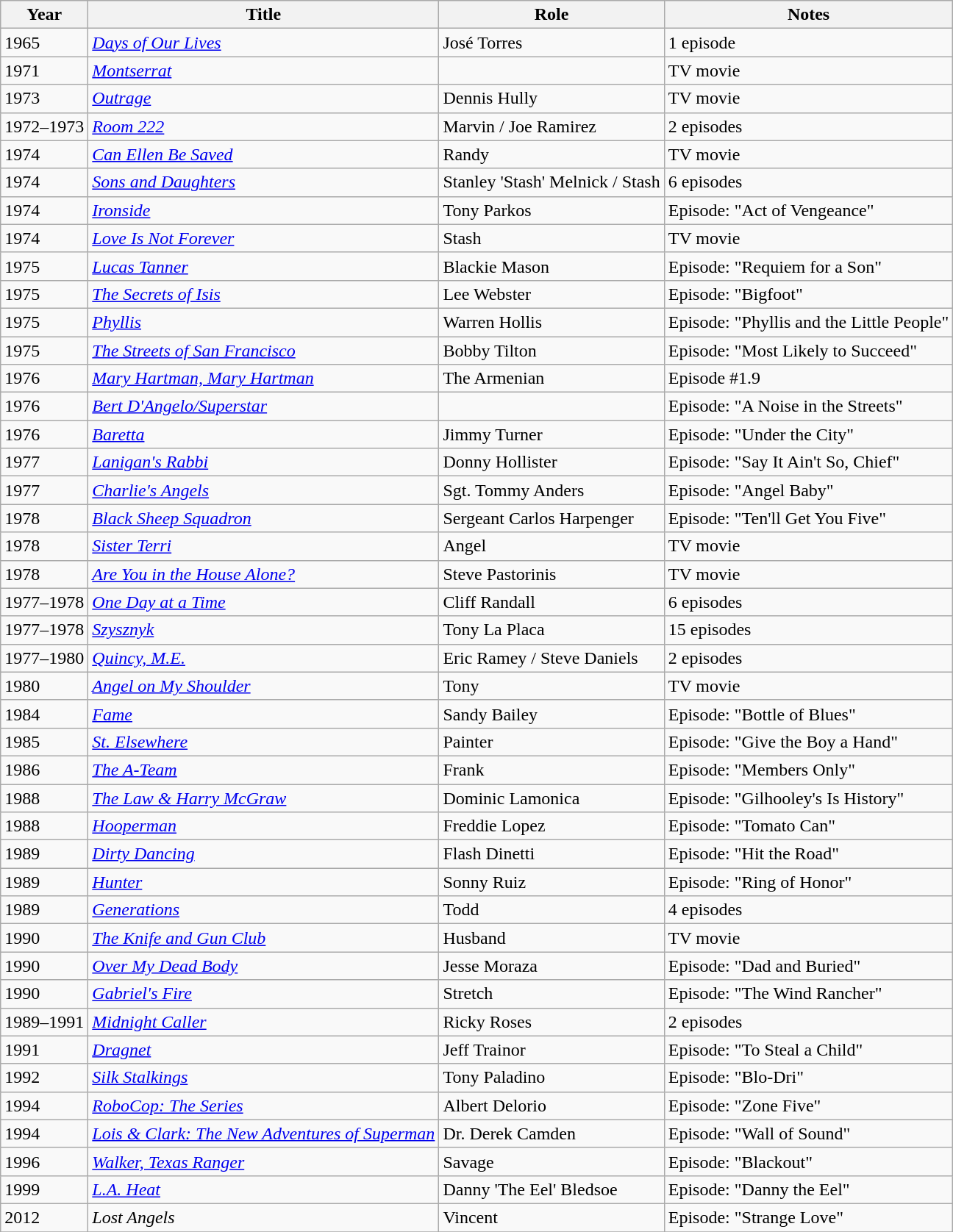<table class="wikitable sortable plainrowheaders" style="white-space:nowrap">
<tr>
<th>Year</th>
<th>Title</th>
<th>Role</th>
<th>Notes</th>
</tr>
<tr>
<td>1965</td>
<td><em><a href='#'>Days of Our Lives</a></em></td>
<td>José Torres</td>
<td>1 episode</td>
</tr>
<tr>
<td>1971</td>
<td><em><a href='#'>Montserrat</a></em></td>
<td></td>
<td>TV movie</td>
</tr>
<tr>
<td>1973</td>
<td><em><a href='#'>Outrage</a></em></td>
<td>Dennis Hully</td>
<td>TV movie</td>
</tr>
<tr>
<td>1972–1973</td>
<td><em><a href='#'>Room 222</a></em></td>
<td>Marvin / Joe Ramirez</td>
<td>2 episodes</td>
</tr>
<tr>
<td>1974</td>
<td><em><a href='#'>Can Ellen Be Saved</a></em></td>
<td>Randy</td>
<td>TV movie</td>
</tr>
<tr>
<td>1974</td>
<td><em><a href='#'>Sons and Daughters</a></em></td>
<td>Stanley 'Stash' Melnick / Stash</td>
<td>6 episodes</td>
</tr>
<tr>
<td>1974</td>
<td><em><a href='#'>Ironside</a></em></td>
<td>Tony Parkos</td>
<td>Episode: "Act of Vengeance"</td>
</tr>
<tr>
<td>1974</td>
<td><em><a href='#'>Love Is Not Forever</a></em></td>
<td>Stash</td>
<td>TV movie</td>
</tr>
<tr>
<td>1975</td>
<td><em><a href='#'>Lucas Tanner</a></em></td>
<td>Blackie Mason</td>
<td>Episode: "Requiem for a Son"</td>
</tr>
<tr>
<td>1975</td>
<td><em><a href='#'>The Secrets of Isis</a></em></td>
<td>Lee Webster</td>
<td>Episode: "Bigfoot"</td>
</tr>
<tr>
<td>1975</td>
<td><em><a href='#'>Phyllis</a></em></td>
<td>Warren Hollis</td>
<td>Episode: "Phyllis and the Little People"</td>
</tr>
<tr>
<td>1975</td>
<td><em><a href='#'>The Streets of San Francisco</a></em></td>
<td>Bobby Tilton</td>
<td>Episode: "Most Likely to Succeed"</td>
</tr>
<tr>
<td>1976</td>
<td><em><a href='#'>Mary Hartman, Mary Hartman</a></em></td>
<td>The Armenian</td>
<td>Episode #1.9</td>
</tr>
<tr>
<td>1976</td>
<td><em><a href='#'>Bert D'Angelo/Superstar</a></em></td>
<td></td>
<td>Episode: "A Noise in the Streets"</td>
</tr>
<tr>
<td>1976</td>
<td><em><a href='#'>Baretta</a></em></td>
<td>Jimmy Turner</td>
<td>Episode: "Under the City"</td>
</tr>
<tr>
<td>1977</td>
<td><em><a href='#'>Lanigan's Rabbi</a></em></td>
<td>Donny Hollister</td>
<td>Episode: "Say It Ain't So, Chief"</td>
</tr>
<tr>
<td>1977</td>
<td><em><a href='#'>Charlie's Angels</a></em></td>
<td>Sgt. Tommy Anders</td>
<td>Episode: "Angel Baby"</td>
</tr>
<tr>
<td>1978</td>
<td><em><a href='#'>Black Sheep Squadron</a></em></td>
<td>Sergeant Carlos Harpenger</td>
<td>Episode: "Ten'll Get You Five"</td>
</tr>
<tr>
<td>1978</td>
<td><em><a href='#'>Sister Terri</a></em></td>
<td>Angel</td>
<td>TV movie</td>
</tr>
<tr>
<td>1978</td>
<td><em><a href='#'>Are You in the House Alone?</a></em></td>
<td>Steve Pastorinis</td>
<td>TV movie</td>
</tr>
<tr>
<td>1977–1978</td>
<td><em><a href='#'>One Day at a Time</a></em></td>
<td>Cliff Randall</td>
<td>6 episodes</td>
</tr>
<tr>
<td>1977–1978</td>
<td><em><a href='#'>Szysznyk</a></em></td>
<td>Tony La Placa</td>
<td>15 episodes</td>
</tr>
<tr>
<td>1977–1980</td>
<td><em><a href='#'>Quincy, M.E.</a></em></td>
<td>Eric Ramey / Steve Daniels</td>
<td>2 episodes</td>
</tr>
<tr>
<td>1980</td>
<td><em><a href='#'>Angel on My Shoulder</a></em></td>
<td>Tony</td>
<td>TV movie</td>
</tr>
<tr>
<td>1984</td>
<td><em><a href='#'>Fame</a></em></td>
<td>Sandy Bailey</td>
<td>Episode: "Bottle of Blues"</td>
</tr>
<tr>
<td>1985</td>
<td><em><a href='#'>St. Elsewhere</a></em></td>
<td>Painter</td>
<td>Episode: "Give the Boy a Hand"</td>
</tr>
<tr>
<td>1986</td>
<td><em><a href='#'>The A-Team</a></em></td>
<td>Frank</td>
<td>Episode: "Members Only"</td>
</tr>
<tr>
<td>1988</td>
<td><em><a href='#'>The Law & Harry McGraw</a></em></td>
<td>Dominic Lamonica</td>
<td>Episode: "Gilhooley's Is History"</td>
</tr>
<tr>
<td>1988</td>
<td><em><a href='#'>Hooperman</a></em></td>
<td>Freddie Lopez</td>
<td>Episode: "Tomato Can"</td>
</tr>
<tr>
<td>1989</td>
<td><em><a href='#'>Dirty Dancing</a></em></td>
<td>Flash Dinetti</td>
<td>Episode: "Hit the Road"</td>
</tr>
<tr>
<td>1989</td>
<td><em><a href='#'>Hunter</a></em></td>
<td>Sonny Ruiz</td>
<td>Episode: "Ring of Honor"</td>
</tr>
<tr>
<td>1989</td>
<td><em><a href='#'>Generations</a></em></td>
<td>Todd</td>
<td>4 episodes</td>
</tr>
<tr>
<td>1990</td>
<td><em><a href='#'>The Knife and Gun Club</a></em></td>
<td>Husband</td>
<td>TV movie</td>
</tr>
<tr>
<td>1990</td>
<td><em><a href='#'>Over My Dead Body</a></em></td>
<td>Jesse Moraza</td>
<td>Episode: "Dad and Buried"</td>
</tr>
<tr>
<td>1990</td>
<td><em><a href='#'>Gabriel's Fire</a></em></td>
<td>Stretch</td>
<td>Episode: "The Wind Rancher"</td>
</tr>
<tr>
<td>1989–1991</td>
<td><em><a href='#'>Midnight Caller</a></em></td>
<td>Ricky Roses</td>
<td>2 episodes</td>
</tr>
<tr>
<td>1991</td>
<td><em><a href='#'>Dragnet</a></em></td>
<td>Jeff Trainor</td>
<td>Episode: "To Steal a Child"</td>
</tr>
<tr>
<td>1992</td>
<td><em><a href='#'>Silk Stalkings</a></em></td>
<td>Tony Paladino</td>
<td>Episode: "Blo-Dri"</td>
</tr>
<tr>
<td>1994</td>
<td><em><a href='#'>RoboCop: The Series</a></em></td>
<td>Albert Delorio</td>
<td>Episode: "Zone Five"</td>
</tr>
<tr>
<td>1994</td>
<td><em><a href='#'>Lois & Clark: The New Adventures of Superman</a></em></td>
<td>Dr. Derek Camden</td>
<td>Episode: "Wall of Sound"</td>
</tr>
<tr>
<td>1996</td>
<td><em><a href='#'>Walker, Texas Ranger</a></em></td>
<td>Savage</td>
<td>Episode: "Blackout"</td>
</tr>
<tr>
<td>1999</td>
<td><em><a href='#'>L.A. Heat</a></em></td>
<td>Danny 'The Eel' Bledsoe</td>
<td>Episode: "Danny the Eel"</td>
</tr>
<tr>
<td>2012</td>
<td><em>Lost Angels</em></td>
<td>Vincent</td>
<td>Episode: "Strange Love"</td>
</tr>
<tr>
</tr>
</table>
